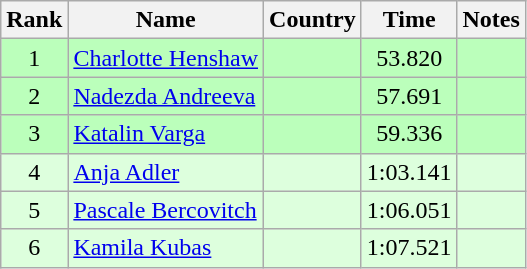<table class="wikitable" style="text-align:center">
<tr>
<th>Rank</th>
<th>Name</th>
<th>Country</th>
<th>Time</th>
<th>Notes</th>
</tr>
<tr bgcolor=bbffbb>
<td>1</td>
<td align="left"><a href='#'>Charlotte Henshaw</a></td>
<td align="left"></td>
<td>53.820</td>
<td></td>
</tr>
<tr bgcolor=bbffbb>
<td>2</td>
<td align="left"><a href='#'>Nadezda Andreeva</a></td>
<td align="left"></td>
<td>57.691</td>
<td></td>
</tr>
<tr bgcolor=bbffbb>
<td>3</td>
<td align="left"><a href='#'>Katalin Varga</a></td>
<td align="left"></td>
<td>59.336</td>
<td></td>
</tr>
<tr bgcolor=ddffdd>
<td>4</td>
<td align="left"><a href='#'>Anja Adler</a></td>
<td align="left"></td>
<td>1:03.141</td>
<td></td>
</tr>
<tr bgcolor=ddffdd>
<td>5</td>
<td align="left"><a href='#'>Pascale Bercovitch</a></td>
<td align="left"></td>
<td>1:06.051</td>
<td></td>
</tr>
<tr bgcolor=ddffdd>
<td>6</td>
<td align="left"><a href='#'>Kamila Kubas</a></td>
<td align="left"></td>
<td>1:07.521</td>
<td></td>
</tr>
</table>
